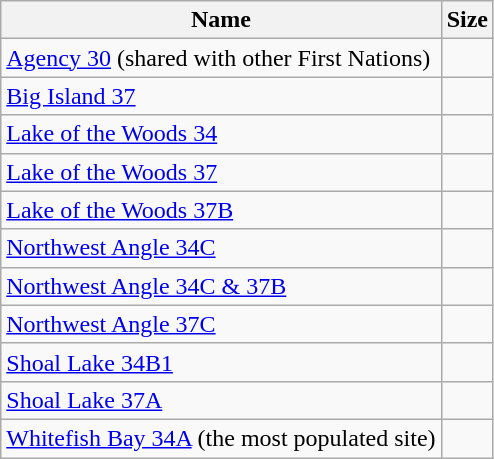<table class="wikitable sortable">
<tr>
<th>Name</th>
<th>Size</th>
</tr>
<tr>
<td><a href='#'>Agency 30</a> (shared with other First Nations)</td>
<td></td>
</tr>
<tr>
<td><a href='#'>Big Island 37</a></td>
<td></td>
</tr>
<tr>
<td><a href='#'>Lake of the Woods 34</a></td>
<td></td>
</tr>
<tr>
<td><a href='#'>Lake of the Woods 37</a></td>
<td></td>
</tr>
<tr>
<td><a href='#'>Lake of the Woods 37B</a></td>
<td></td>
</tr>
<tr>
<td><a href='#'>Northwest Angle 34C</a></td>
<td></td>
</tr>
<tr>
<td><a href='#'>Northwest Angle 34C & 37B</a></td>
<td></td>
</tr>
<tr>
<td><a href='#'>Northwest Angle 37C</a></td>
<td></td>
</tr>
<tr>
<td><a href='#'>Shoal Lake 34B1</a></td>
<td></td>
</tr>
<tr>
<td><a href='#'>Shoal Lake 37A</a></td>
<td></td>
</tr>
<tr>
<td><a href='#'>Whitefish Bay 34A</a> (the most populated site)</td>
<td></td>
</tr>
</table>
